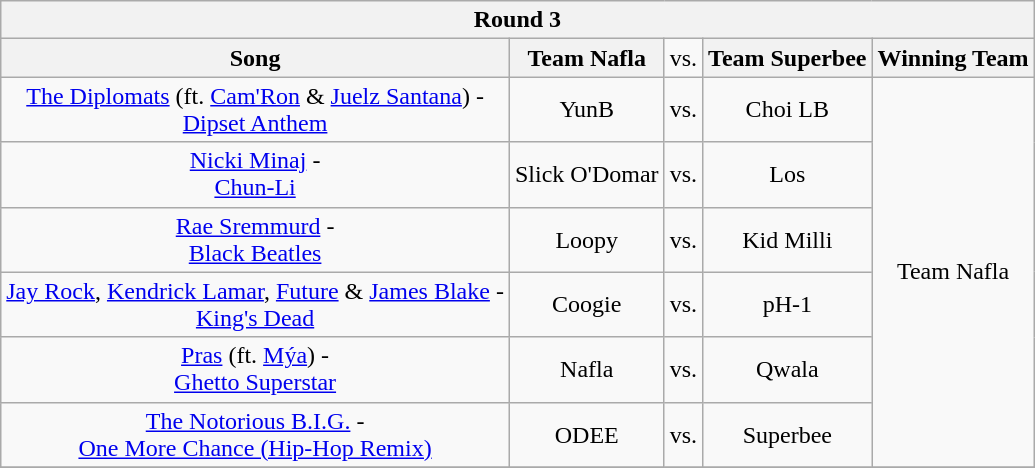<table class="wikitable" style="text-align:center" border="2">
<tr>
<th colspan="5">Round 3</th>
</tr>
<tr>
<th>Song</th>
<th>Team Nafla</th>
<td>vs.</td>
<th>Team Superbee</th>
<th>Winning Team</th>
</tr>
<tr>
<td><a href='#'>The Diplomats</a> (ft. <a href='#'>Cam'Ron</a> & <a href='#'>Juelz Santana</a>) - <br> <a href='#'>Dipset Anthem</a></td>
<td>YunB</td>
<td>vs.</td>
<td>Choi LB</td>
<td rowspan="6">Team Nafla</td>
</tr>
<tr>
<td><a href='#'>Nicki Minaj</a> - <br> <a href='#'>Chun-Li</a></td>
<td>Slick O'Domar</td>
<td>vs.</td>
<td>Los</td>
</tr>
<tr>
<td><a href='#'>Rae Sremmurd</a> - <br> <a href='#'>Black Beatles</a></td>
<td>Loopy</td>
<td>vs.</td>
<td>Kid Milli</td>
</tr>
<tr>
<td><a href='#'>Jay Rock</a>, <a href='#'>Kendrick Lamar</a>, <a href='#'>Future</a> & <a href='#'>James Blake</a>  - <br> <a href='#'>King's Dead</a></td>
<td>Coogie</td>
<td>vs.</td>
<td>pH-1</td>
</tr>
<tr>
<td><a href='#'>Pras</a> (ft. <a href='#'>Mýa</a>) - <br> <a href='#'>Ghetto Superstar</a></td>
<td>Nafla</td>
<td>vs.</td>
<td>Qwala</td>
</tr>
<tr>
<td><a href='#'>The Notorious B.I.G.</a> - <br> <a href='#'>One More Chance (Hip-Hop Remix)</a></td>
<td>ODEE</td>
<td>vs.</td>
<td>Superbee</td>
</tr>
<tr>
</tr>
</table>
